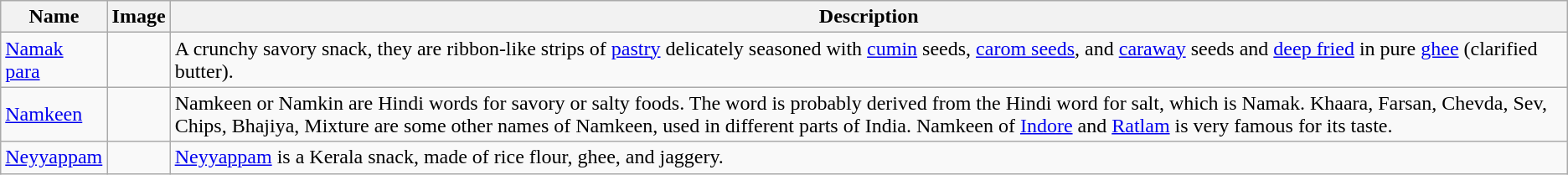<table class="wikitable">
<tr>
<th>Name</th>
<th>Image</th>
<th>Description</th>
</tr>
<tr>
<td><a href='#'>Namak para</a></td>
<td></td>
<td>A crunchy savory snack, they are ribbon-like strips of <a href='#'>pastry</a> delicately seasoned with <a href='#'>cumin</a> seeds, <a href='#'>carom seeds</a>, and <a href='#'>caraway</a> seeds and <a href='#'>deep fried</a> in pure <a href='#'>ghee</a> (clarified butter).</td>
</tr>
<tr>
<td><a href='#'>Namkeen</a></td>
<td></td>
<td>Namkeen or Namkin are Hindi words for savory or salty foods. The word is probably derived from the Hindi word for salt, which is Namak. Khaara, Farsan, Chevda, Sev, Chips, Bhajiya, Mixture are some other names of Namkeen, used in different parts of India. Namkeen of <a href='#'>Indore</a> and <a href='#'>Ratlam</a> is very famous for its taste.</td>
</tr>
<tr>
<td><a href='#'>Neyyappam</a></td>
<td><br></td>
<td><a href='#'>Neyyappam</a> is a Kerala snack, made of rice flour, ghee, and jaggery.</td>
</tr>
</table>
